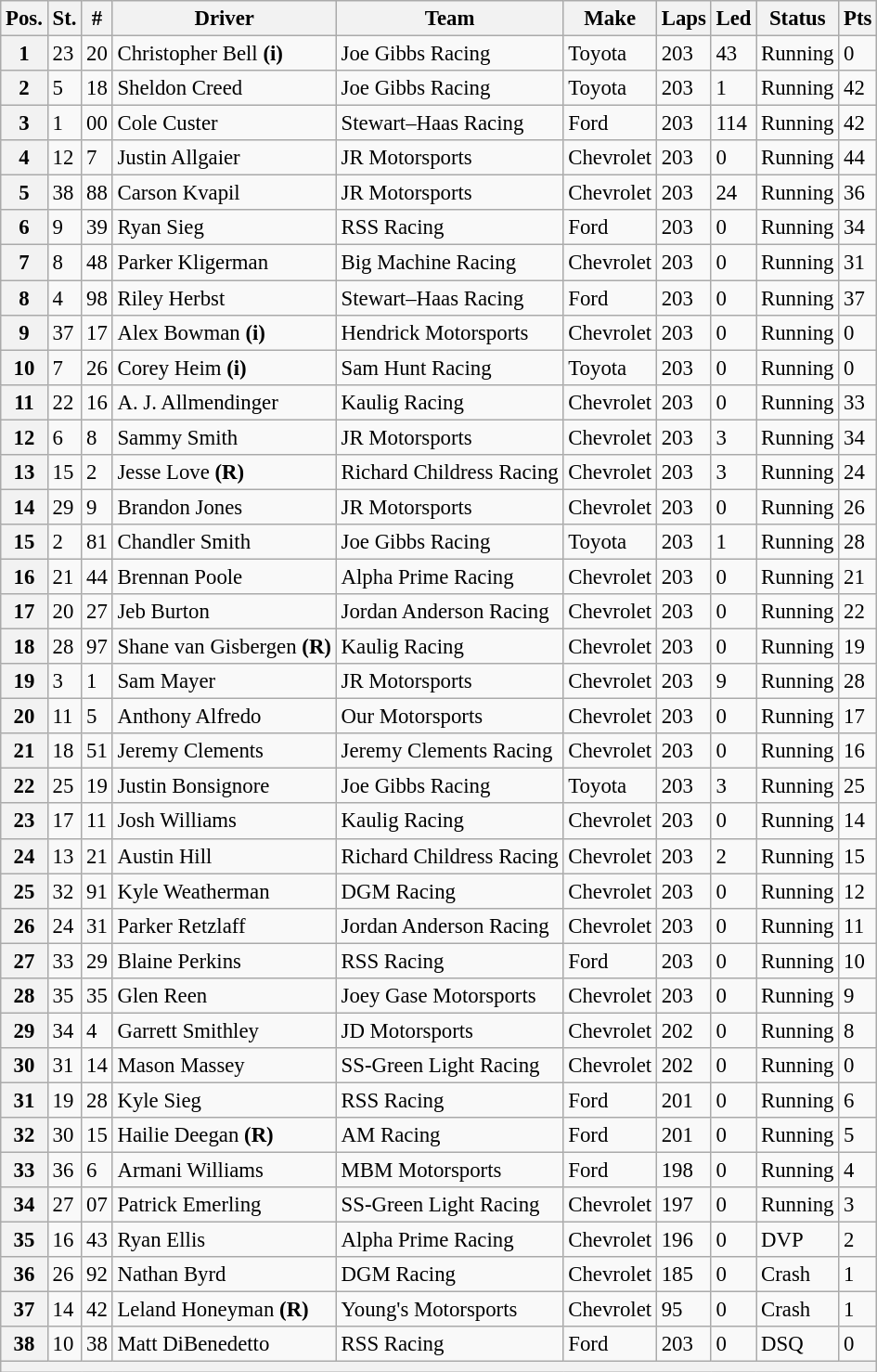<table class="wikitable" style="font-size:95%">
<tr>
<th>Pos.</th>
<th>St.</th>
<th>#</th>
<th>Driver</th>
<th>Team</th>
<th>Make</th>
<th>Laps</th>
<th>Led</th>
<th>Status</th>
<th>Pts</th>
</tr>
<tr>
<th>1</th>
<td>23</td>
<td>20</td>
<td>Christopher Bell <strong>(i)</strong></td>
<td>Joe Gibbs Racing</td>
<td>Toyota</td>
<td>203</td>
<td>43</td>
<td>Running</td>
<td>0</td>
</tr>
<tr>
<th>2</th>
<td>5</td>
<td>18</td>
<td>Sheldon Creed</td>
<td>Joe Gibbs Racing</td>
<td>Toyota</td>
<td>203</td>
<td>1</td>
<td>Running</td>
<td>42</td>
</tr>
<tr>
<th>3</th>
<td>1</td>
<td>00</td>
<td>Cole Custer</td>
<td>Stewart–Haas Racing</td>
<td>Ford</td>
<td>203</td>
<td>114</td>
<td>Running</td>
<td>42</td>
</tr>
<tr>
<th>4</th>
<td>12</td>
<td>7</td>
<td>Justin Allgaier</td>
<td>JR Motorsports</td>
<td>Chevrolet</td>
<td>203</td>
<td>0</td>
<td>Running</td>
<td>44</td>
</tr>
<tr>
<th>5</th>
<td>38</td>
<td>88</td>
<td>Carson Kvapil</td>
<td>JR Motorsports</td>
<td>Chevrolet</td>
<td>203</td>
<td>24</td>
<td>Running</td>
<td>36</td>
</tr>
<tr>
<th>6</th>
<td>9</td>
<td>39</td>
<td>Ryan Sieg</td>
<td>RSS Racing</td>
<td>Ford</td>
<td>203</td>
<td>0</td>
<td>Running</td>
<td>34</td>
</tr>
<tr>
<th>7</th>
<td>8</td>
<td>48</td>
<td>Parker Kligerman</td>
<td>Big Machine Racing</td>
<td>Chevrolet</td>
<td>203</td>
<td>0</td>
<td>Running</td>
<td>31</td>
</tr>
<tr>
<th>8</th>
<td>4</td>
<td>98</td>
<td>Riley Herbst</td>
<td>Stewart–Haas Racing</td>
<td>Ford</td>
<td>203</td>
<td>0</td>
<td>Running</td>
<td>37</td>
</tr>
<tr>
<th>9</th>
<td>37</td>
<td>17</td>
<td>Alex Bowman <strong>(i)</strong></td>
<td>Hendrick Motorsports</td>
<td>Chevrolet</td>
<td>203</td>
<td>0</td>
<td>Running</td>
<td>0</td>
</tr>
<tr>
<th>10</th>
<td>7</td>
<td>26</td>
<td>Corey Heim <strong>(i)</strong></td>
<td>Sam Hunt Racing</td>
<td>Toyota</td>
<td>203</td>
<td>0</td>
<td>Running</td>
<td>0</td>
</tr>
<tr>
<th>11</th>
<td>22</td>
<td>16</td>
<td>A. J. Allmendinger</td>
<td>Kaulig Racing</td>
<td>Chevrolet</td>
<td>203</td>
<td>0</td>
<td>Running</td>
<td>33</td>
</tr>
<tr>
<th>12</th>
<td>6</td>
<td>8</td>
<td>Sammy Smith</td>
<td>JR Motorsports</td>
<td>Chevrolet</td>
<td>203</td>
<td>3</td>
<td>Running</td>
<td>34</td>
</tr>
<tr>
<th>13</th>
<td>15</td>
<td>2</td>
<td>Jesse Love <strong>(R)</strong></td>
<td>Richard Childress Racing</td>
<td>Chevrolet</td>
<td>203</td>
<td>3</td>
<td>Running</td>
<td>24</td>
</tr>
<tr>
<th>14</th>
<td>29</td>
<td>9</td>
<td>Brandon Jones</td>
<td>JR Motorsports</td>
<td>Chevrolet</td>
<td>203</td>
<td>0</td>
<td>Running</td>
<td>26</td>
</tr>
<tr>
<th>15</th>
<td>2</td>
<td>81</td>
<td>Chandler Smith</td>
<td>Joe Gibbs Racing</td>
<td>Toyota</td>
<td>203</td>
<td>1</td>
<td>Running</td>
<td>28</td>
</tr>
<tr>
<th>16</th>
<td>21</td>
<td>44</td>
<td>Brennan Poole</td>
<td>Alpha Prime Racing</td>
<td>Chevrolet</td>
<td>203</td>
<td>0</td>
<td>Running</td>
<td>21</td>
</tr>
<tr>
<th>17</th>
<td>20</td>
<td>27</td>
<td>Jeb Burton</td>
<td>Jordan Anderson Racing</td>
<td>Chevrolet</td>
<td>203</td>
<td>0</td>
<td>Running</td>
<td>22</td>
</tr>
<tr>
<th>18</th>
<td>28</td>
<td>97</td>
<td>Shane van Gisbergen <strong>(R)</strong></td>
<td>Kaulig Racing</td>
<td>Chevrolet</td>
<td>203</td>
<td>0</td>
<td>Running</td>
<td>19</td>
</tr>
<tr>
<th>19</th>
<td>3</td>
<td>1</td>
<td>Sam Mayer</td>
<td>JR Motorsports</td>
<td>Chevrolet</td>
<td>203</td>
<td>9</td>
<td>Running</td>
<td>28</td>
</tr>
<tr>
<th>20</th>
<td>11</td>
<td>5</td>
<td>Anthony Alfredo</td>
<td>Our Motorsports</td>
<td>Chevrolet</td>
<td>203</td>
<td>0</td>
<td>Running</td>
<td>17</td>
</tr>
<tr>
<th>21</th>
<td>18</td>
<td>51</td>
<td>Jeremy Clements</td>
<td>Jeremy Clements Racing</td>
<td>Chevrolet</td>
<td>203</td>
<td>0</td>
<td>Running</td>
<td>16</td>
</tr>
<tr>
<th>22</th>
<td>25</td>
<td>19</td>
<td>Justin Bonsignore</td>
<td>Joe Gibbs Racing</td>
<td>Toyota</td>
<td>203</td>
<td>3</td>
<td>Running</td>
<td>25</td>
</tr>
<tr>
<th>23</th>
<td>17</td>
<td>11</td>
<td>Josh Williams</td>
<td>Kaulig Racing</td>
<td>Chevrolet</td>
<td>203</td>
<td>0</td>
<td>Running</td>
<td>14</td>
</tr>
<tr>
<th>24</th>
<td>13</td>
<td>21</td>
<td>Austin Hill</td>
<td>Richard Childress Racing</td>
<td>Chevrolet</td>
<td>203</td>
<td>2</td>
<td>Running</td>
<td>15</td>
</tr>
<tr>
<th>25</th>
<td>32</td>
<td>91</td>
<td>Kyle Weatherman</td>
<td>DGM Racing</td>
<td>Chevrolet</td>
<td>203</td>
<td>0</td>
<td>Running</td>
<td>12</td>
</tr>
<tr>
<th>26</th>
<td>24</td>
<td>31</td>
<td>Parker Retzlaff</td>
<td>Jordan Anderson Racing</td>
<td>Chevrolet</td>
<td>203</td>
<td>0</td>
<td>Running</td>
<td>11</td>
</tr>
<tr>
<th>27</th>
<td>33</td>
<td>29</td>
<td>Blaine Perkins</td>
<td>RSS Racing</td>
<td>Ford</td>
<td>203</td>
<td>0</td>
<td>Running</td>
<td>10</td>
</tr>
<tr>
<th>28</th>
<td>35</td>
<td>35</td>
<td>Glen Reen</td>
<td>Joey Gase Motorsports</td>
<td>Chevrolet</td>
<td>203</td>
<td>0</td>
<td>Running</td>
<td>9</td>
</tr>
<tr>
<th>29</th>
<td>34</td>
<td>4</td>
<td>Garrett Smithley</td>
<td>JD Motorsports</td>
<td>Chevrolet</td>
<td>202</td>
<td>0</td>
<td>Running</td>
<td>8</td>
</tr>
<tr>
<th>30</th>
<td>31</td>
<td>14</td>
<td>Mason Massey</td>
<td>SS-Green Light Racing</td>
<td>Chevrolet</td>
<td>202</td>
<td>0</td>
<td>Running</td>
<td>0</td>
</tr>
<tr>
<th>31</th>
<td>19</td>
<td>28</td>
<td>Kyle Sieg</td>
<td>RSS Racing</td>
<td>Ford</td>
<td>201</td>
<td>0</td>
<td>Running</td>
<td>6</td>
</tr>
<tr>
<th>32</th>
<td>30</td>
<td>15</td>
<td>Hailie Deegan <strong>(R)</strong></td>
<td>AM Racing</td>
<td>Ford</td>
<td>201</td>
<td>0</td>
<td>Running</td>
<td>5</td>
</tr>
<tr>
<th>33</th>
<td>36</td>
<td>6</td>
<td>Armani Williams</td>
<td>MBM Motorsports</td>
<td>Ford</td>
<td>198</td>
<td>0</td>
<td>Running</td>
<td>4</td>
</tr>
<tr>
<th>34</th>
<td>27</td>
<td>07</td>
<td>Patrick Emerling</td>
<td>SS-Green Light Racing</td>
<td>Chevrolet</td>
<td>197</td>
<td>0</td>
<td>Running</td>
<td>3</td>
</tr>
<tr>
<th>35</th>
<td>16</td>
<td>43</td>
<td>Ryan Ellis</td>
<td>Alpha Prime Racing</td>
<td>Chevrolet</td>
<td>196</td>
<td>0</td>
<td>DVP</td>
<td>2</td>
</tr>
<tr>
<th>36</th>
<td>26</td>
<td>92</td>
<td>Nathan Byrd</td>
<td>DGM Racing</td>
<td>Chevrolet</td>
<td>185</td>
<td>0</td>
<td>Crash</td>
<td>1</td>
</tr>
<tr>
<th>37</th>
<td>14</td>
<td>42</td>
<td>Leland Honeyman <strong>(R)</strong></td>
<td>Young's Motorsports</td>
<td>Chevrolet</td>
<td>95</td>
<td>0</td>
<td>Crash</td>
<td>1</td>
</tr>
<tr>
<th>38</th>
<td>10</td>
<td>38</td>
<td>Matt DiBenedetto</td>
<td>RSS Racing</td>
<td>Ford</td>
<td>203</td>
<td>0</td>
<td>DSQ</td>
<td>0</td>
</tr>
<tr>
<th colspan="10"></th>
</tr>
</table>
